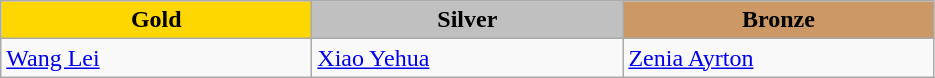<table class="wikitable" style="text-align:left">
<tr align="center">
<td width=200 bgcolor=gold><strong>Gold</strong></td>
<td width=200 bgcolor=silver><strong>Silver</strong></td>
<td width=200 bgcolor=CC9966><strong>Bronze</strong></td>
</tr>
<tr>
<td><a href='#'>Wang Lei</a><br><em></em></td>
<td><a href='#'>Xiao Yehua</a><br><em></em></td>
<td><a href='#'>Zenia Ayrton</a><br><em></em></td>
</tr>
</table>
